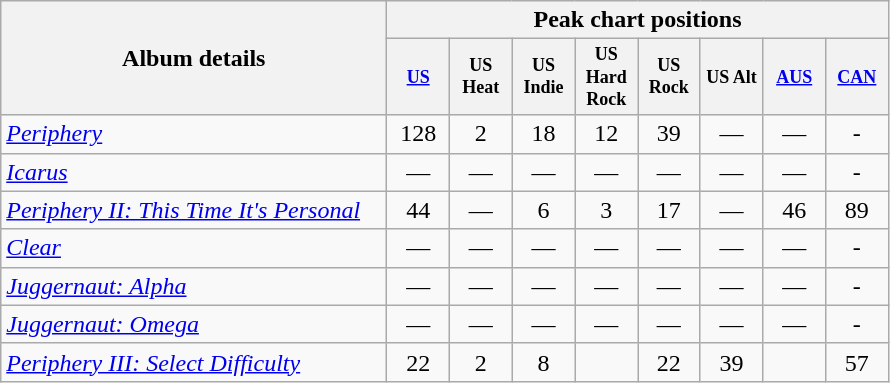<table class="wikitable" style="text-align:center;">
<tr>
<th rowspan =  2 width = 250>Album details</th>
<th colspan="8">Peak chart positions</th>
</tr>
<tr>
<th style = "width:3em;font-size:75%"><a href='#'>US</a></th>
<th style = "width:3em;font-size:75%">US Heat</th>
<th style = "width:3em;font-size:75%">US Indie</th>
<th style = "width:3em;font-size:75%">US Hard Rock</th>
<th style = "width:3em;font-size:75%">US Rock</th>
<th style = "width:3em;font-size:75%">US Alt</th>
<th style = "width:3em;font-size:75%"><a href='#'>AUS</a></th>
<th style = "width:3em;font-size:75%"><a href='#'>CAN</a></th>
</tr>
<tr>
<td align=left><em><a href='#'>Periphery</a></em><br></td>
<td>128</td>
<td>2</td>
<td>18</td>
<td>12</td>
<td>39</td>
<td>—</td>
<td>—</td>
<td>-</td>
</tr>
<tr>
<td align=left><em><a href='#'>Icarus</a></em><br></td>
<td>—</td>
<td>—</td>
<td>—</td>
<td>—</td>
<td>—</td>
<td>—</td>
<td>—</td>
<td>-</td>
</tr>
<tr>
<td align=left><em><a href='#'>Periphery II: This Time It's Personal</a></em><br></td>
<td>44</td>
<td>—</td>
<td>6</td>
<td>3</td>
<td>17</td>
<td>—</td>
<td>46</td>
<td>89</td>
</tr>
<tr>
<td align=left><em><a href='#'>Clear</a></em><br></td>
<td>—</td>
<td>—</td>
<td>—</td>
<td>—</td>
<td>—</td>
<td>—</td>
<td>—</td>
<td>-</td>
</tr>
<tr>
<td align=left><em><a href='#'>Juggernaut: Alpha</a></em><br></td>
<td>—</td>
<td>—</td>
<td>—</td>
<td>—</td>
<td>—</td>
<td>—</td>
<td>—</td>
<td>-</td>
</tr>
<tr>
<td align=left><em><a href='#'>Juggernaut: Omega</a></em><br></td>
<td>—</td>
<td>—</td>
<td>—</td>
<td>—</td>
<td>—</td>
<td>—</td>
<td>—</td>
<td>-</td>
</tr>
<tr>
<td align=left><em><a href='#'>Periphery III: Select Difficulty</a></em><br></td>
<td>22</td>
<td>2</td>
<td>8</td>
<td></td>
<td>22<br></td>
<td>39</td>
<td></td>
<td>57</td>
</tr>
</table>
